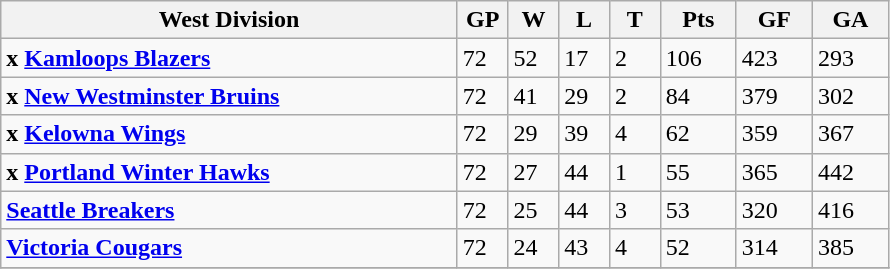<table class="wikitable">
<tr>
<th width="45%">West Division</th>
<th width="5%">GP</th>
<th width="5%">W</th>
<th width="5%">L</th>
<th width="5%">T</th>
<th width="7.5%">Pts</th>
<th width="7.5%">GF</th>
<th width="7.5%">GA</th>
</tr>
<tr>
<td><strong>x <a href='#'>Kamloops Blazers</a></strong></td>
<td>72</td>
<td>52</td>
<td>17</td>
<td>2</td>
<td>106</td>
<td>423</td>
<td>293</td>
</tr>
<tr>
<td><strong>x <a href='#'>New Westminster Bruins</a></strong></td>
<td>72</td>
<td>41</td>
<td>29</td>
<td>2</td>
<td>84</td>
<td>379</td>
<td>302</td>
</tr>
<tr>
<td><strong>x <a href='#'>Kelowna Wings</a></strong></td>
<td>72</td>
<td>29</td>
<td>39</td>
<td>4</td>
<td>62</td>
<td>359</td>
<td>367</td>
</tr>
<tr>
<td><strong>x <a href='#'>Portland Winter Hawks</a></strong></td>
<td>72</td>
<td>27</td>
<td>44</td>
<td>1</td>
<td>55</td>
<td>365</td>
<td>442</td>
</tr>
<tr>
<td><strong><a href='#'>Seattle Breakers</a></strong></td>
<td>72</td>
<td>25</td>
<td>44</td>
<td>3</td>
<td>53</td>
<td>320</td>
<td>416</td>
</tr>
<tr>
<td><strong><a href='#'>Victoria Cougars</a></strong></td>
<td>72</td>
<td>24</td>
<td>43</td>
<td>4</td>
<td>52</td>
<td>314</td>
<td>385</td>
</tr>
<tr>
</tr>
</table>
